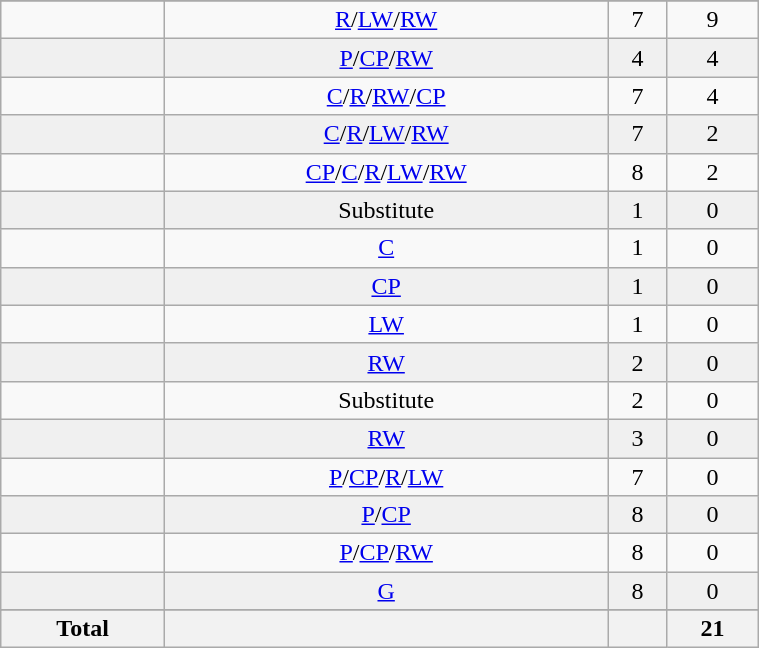<table class="wikitable sortable" width ="40%">
<tr align="center">
</tr>
<tr align="center" bgcolor="">
<td></td>
<td><a href='#'>R</a>/<a href='#'>LW</a>/<a href='#'>RW</a></td>
<td>7</td>
<td>9</td>
</tr>
<tr align="center" bgcolor="f0f0f0">
<td></td>
<td><a href='#'>P</a>/<a href='#'>CP</a>/<a href='#'>RW</a></td>
<td>4</td>
<td>4</td>
</tr>
<tr align="center" bgcolor="">
<td></td>
<td><a href='#'>C</a>/<a href='#'>R</a>/<a href='#'>RW</a>/<a href='#'>CP</a></td>
<td>7</td>
<td>4</td>
</tr>
<tr align="center" bgcolor="f0f0f0">
<td></td>
<td><a href='#'>C</a>/<a href='#'>R</a>/<a href='#'>LW</a>/<a href='#'>RW</a></td>
<td>7</td>
<td>2</td>
</tr>
<tr align="center" bgcolor="">
<td></td>
<td><a href='#'>CP</a>/<a href='#'>C</a>/<a href='#'>R</a>/<a href='#'>LW</a>/<a href='#'>RW</a></td>
<td>8</td>
<td>2</td>
</tr>
<tr align="center" bgcolor="f0f0f0">
<td></td>
<td>Substitute</td>
<td>1</td>
<td>0</td>
</tr>
<tr align="center" bgcolor="">
<td></td>
<td><a href='#'>C</a></td>
<td>1</td>
<td>0</td>
</tr>
<tr align="center" bgcolor="f0f0f0">
<td></td>
<td><a href='#'>CP</a></td>
<td>1</td>
<td>0</td>
</tr>
<tr align="center" bgcolor="">
<td></td>
<td><a href='#'>LW</a></td>
<td>1</td>
<td>0</td>
</tr>
<tr align="center" bgcolor="f0f0f0">
<td></td>
<td><a href='#'>RW</a></td>
<td>2</td>
<td>0</td>
</tr>
<tr align="center" bgcolor="">
<td></td>
<td>Substitute</td>
<td>2</td>
<td>0</td>
</tr>
<tr align="center" bgcolor="f0f0f0">
<td></td>
<td><a href='#'>RW</a></td>
<td>3</td>
<td>0</td>
</tr>
<tr align="center" bgcolor="">
<td></td>
<td><a href='#'>P</a>/<a href='#'>CP</a>/<a href='#'>R</a>/<a href='#'>LW</a></td>
<td>7</td>
<td>0</td>
</tr>
<tr align="center" bgcolor="f0f0f0">
<td></td>
<td><a href='#'>P</a>/<a href='#'>CP</a></td>
<td>8</td>
<td>0</td>
</tr>
<tr align="center" bgcolor="">
<td></td>
<td><a href='#'>P</a>/<a href='#'>CP</a>/<a href='#'>RW</a></td>
<td>8</td>
<td>0</td>
</tr>
<tr align="center" bgcolor="f0f0f0">
<td></td>
<td><a href='#'>G</a></td>
<td>8</td>
<td>0</td>
</tr>
<tr align="center" bgcolor="">
</tr>
<tr>
<th>Total</th>
<th></th>
<th></th>
<th>21</th>
</tr>
</table>
